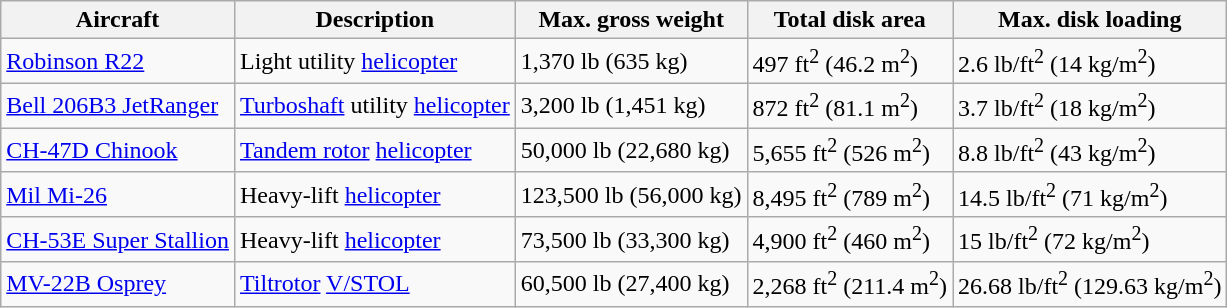<table class="wikitable sortable">
<tr>
<th>Aircraft</th>
<th>Description</th>
<th data-sort-type="number">Max. gross weight</th>
<th data-sort-type="number">Total disk area</th>
<th data-sort-type="number">Max. disk loading</th>
</tr>
<tr>
<td><a href='#'>Robinson R22</a></td>
<td>Light utility <a href='#'>helicopter</a></td>
<td>1,370 lb (635 kg)</td>
<td>497 ft<sup>2</sup> (46.2 m<sup>2</sup>)</td>
<td>2.6 lb/ft<sup>2</sup> (14 kg/m<sup>2</sup>)</td>
</tr>
<tr>
<td><a href='#'>Bell 206B3 JetRanger</a></td>
<td><a href='#'>Turboshaft</a> utility <a href='#'>helicopter</a></td>
<td>3,200 lb (1,451 kg)</td>
<td>872 ft<sup>2</sup> (81.1 m<sup>2</sup>)</td>
<td>3.7 lb/ft<sup>2</sup> (18 kg/m<sup>2</sup>)</td>
</tr>
<tr>
<td><a href='#'>CH-47D Chinook</a></td>
<td><a href='#'>Tandem rotor</a> <a href='#'>helicopter</a></td>
<td>50,000 lb (22,680 kg)</td>
<td>5,655 ft<sup>2</sup> (526 m<sup>2</sup>)</td>
<td>8.8 lb/ft<sup>2</sup> (43 kg/m<sup>2</sup>)</td>
</tr>
<tr>
<td><a href='#'>Mil Mi-26</a></td>
<td>Heavy-lift <a href='#'>helicopter</a></td>
<td>123,500 lb (56,000 kg)</td>
<td>8,495 ft<sup>2</sup> (789 m<sup>2</sup>)</td>
<td>14.5 lb/ft<sup>2</sup> (71 kg/m<sup>2</sup>)</td>
</tr>
<tr>
<td><a href='#'>CH-53E Super Stallion</a></td>
<td>Heavy-lift <a href='#'>helicopter</a></td>
<td>73,500 lb (33,300 kg)</td>
<td>4,900 ft<sup>2</sup> (460 m<sup>2</sup>)</td>
<td>15 lb/ft<sup>2</sup> (72 kg/m<sup>2</sup>)</td>
</tr>
<tr>
<td><a href='#'>MV-22B Osprey</a></td>
<td><a href='#'>Tiltrotor</a> <a href='#'>V/STOL</a></td>
<td>60,500 lb (27,400 kg)</td>
<td>2,268 ft<sup>2</sup> (211.4 m<sup>2</sup>)</td>
<td>26.68 lb/ft<sup>2</sup> (129.63 kg/m<sup>2</sup>)</td>
</tr>
</table>
